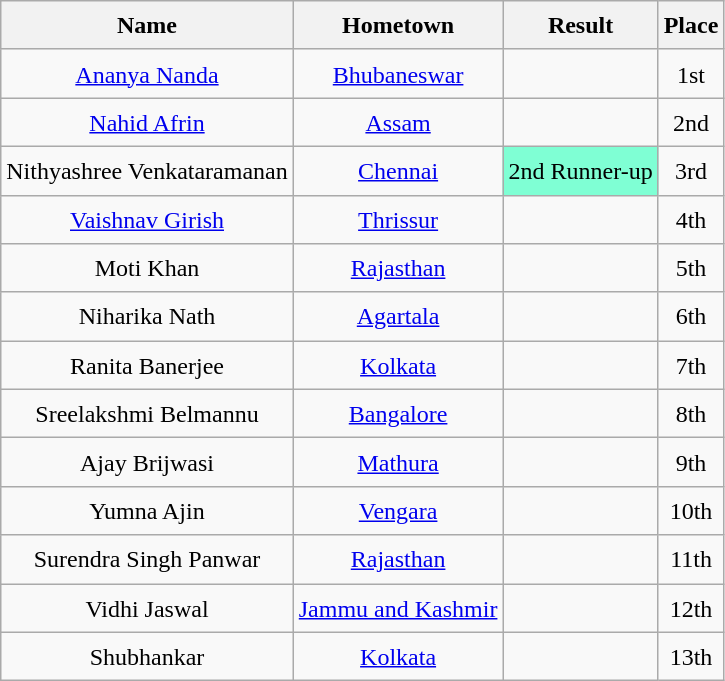<table class="wikitable sortable" style=" text-align:center; line-height:25px; width:auto;">
<tr>
<th>Name</th>
<th>Hometown</th>
<th>Result</th>
<th>Place</th>
</tr>
<tr>
<td><a href='#'>Ananya Nanda</a></td>
<td><a href='#'>Bhubaneswar</a></td>
<td></td>
<td>1st</td>
</tr>
<tr>
<td><a href='#'>Nahid Afrin</a></td>
<td><a href='#'>Assam</a></td>
<td></td>
<td>2nd</td>
</tr>
<tr>
<td>Nithyashree Venkataramanan</td>
<td><a href='#'>Chennai</a></td>
<td style="background:#7FFFD4;">2nd Runner-up</td>
<td>3rd</td>
</tr>
<tr>
<td><a href='#'>Vaishnav Girish</a></td>
<td><a href='#'>Thrissur</a></td>
<td></td>
<td>4th</td>
</tr>
<tr>
<td>Moti Khan</td>
<td><a href='#'>Rajasthan</a></td>
<td></td>
<td>5th</td>
</tr>
<tr>
<td>Niharika Nath</td>
<td><a href='#'>Agartala</a></td>
<td></td>
<td>6th</td>
</tr>
<tr>
<td>Ranita Banerjee</td>
<td><a href='#'>Kolkata</a></td>
<td></td>
<td>7th</td>
</tr>
<tr>
<td>Sreelakshmi Belmannu</td>
<td><a href='#'>Bangalore</a></td>
<td></td>
<td>8th</td>
</tr>
<tr>
<td>Ajay Brijwasi</td>
<td><a href='#'>Mathura</a></td>
<td></td>
<td>9th</td>
</tr>
<tr>
<td>Yumna Ajin</td>
<td><a href='#'>Vengara</a></td>
<td></td>
<td>10th</td>
</tr>
<tr>
<td>Surendra Singh Panwar</td>
<td><a href='#'>Rajasthan</a></td>
<td></td>
<td>11th</td>
</tr>
<tr>
<td>Vidhi Jaswal</td>
<td><a href='#'>Jammu and Kashmir</a></td>
<td></td>
<td>12th</td>
</tr>
<tr>
<td>Shubhankar</td>
<td><a href='#'>Kolkata</a></td>
<td></td>
<td>13th</td>
</tr>
</table>
